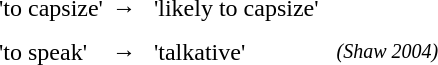<table style="line-height: 1.4em;" cellpadding="2">
<tr>
<td> </td>
<td> </td>
<td></td>
<td>'to capsize'</td>
<td>→</td>
<td></td>
<td>'likely to capsize'</td>
<td></td>
</tr>
<tr>
<td> </td>
<td> </td>
<td></td>
<td>'to speak'</td>
<td>→</td>
<td></td>
<td>'talkative'</td>
<td></td>
<td><small><cite>(Shaw 2004)</cite></small></td>
</tr>
</table>
